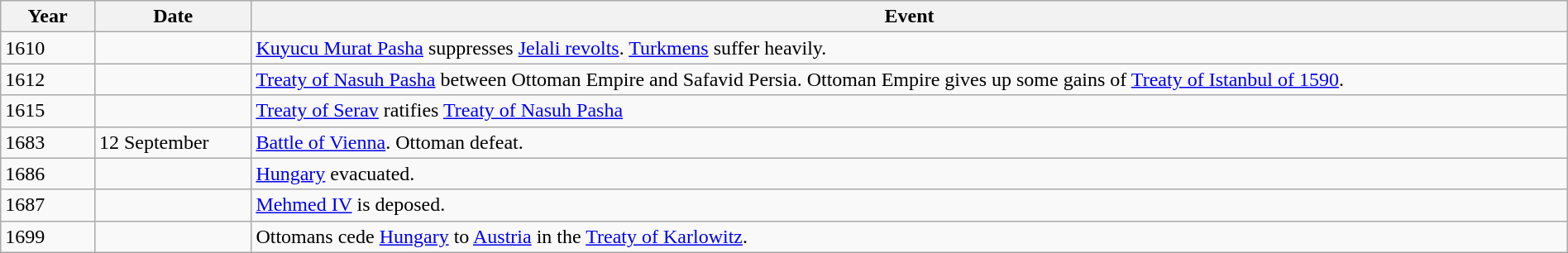<table class="wikitable" width="100%">
<tr>
<th style="width:6%">Year</th>
<th style="width:10%">Date</th>
<th>Event</th>
</tr>
<tr>
<td>1610</td>
<td></td>
<td><a href='#'>Kuyucu Murat Pasha</a> suppresses <a href='#'>Jelali revolts</a>. <a href='#'>Turkmens</a> suffer heavily.</td>
</tr>
<tr>
<td>1612</td>
<td></td>
<td><a href='#'>Treaty of Nasuh Pasha</a> between Ottoman Empire and Safavid Persia. Ottoman Empire gives up some gains of <a href='#'>Treaty of Istanbul of 1590</a>.</td>
</tr>
<tr>
<td>1615</td>
<td></td>
<td><a href='#'>Treaty of Serav</a> ratifies <a href='#'>Treaty of Nasuh Pasha</a></td>
</tr>
<tr>
<td>1683</td>
<td>12 September</td>
<td><a href='#'>Battle of Vienna</a>. Ottoman defeat.</td>
</tr>
<tr>
<td>1686</td>
<td></td>
<td><a href='#'>Hungary</a> evacuated.</td>
</tr>
<tr>
<td>1687</td>
<td></td>
<td><a href='#'>Mehmed IV</a> is deposed.</td>
</tr>
<tr>
<td>1699</td>
<td></td>
<td>Ottomans cede <a href='#'>Hungary</a> to <a href='#'>Austria</a> in the <a href='#'>Treaty of Karlowitz</a>.</td>
</tr>
</table>
